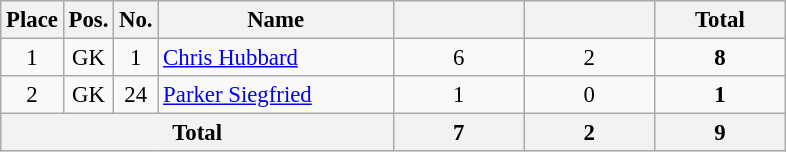<table class="wikitable sortable" style="font-size: 95%; text-align: center;">
<tr>
<th width=20>Place</th>
<th width=20>Pos.</th>
<th width=20>No.</th>
<th width=150>Name</th>
<th width=80></th>
<th width=80></th>
<th width=80><strong>Total</strong></th>
</tr>
<tr>
<td>1</td>
<td>GK</td>
<td>1</td>
<td align="left"> <a href='#'>Chris Hubbard</a></td>
<td>6</td>
<td>2</td>
<td><strong>8</strong></td>
</tr>
<tr>
<td>2</td>
<td>GK</td>
<td>24</td>
<td align="left"> <a href='#'>Parker Siegfried</a></td>
<td>1</td>
<td>0</td>
<td><strong>1</strong></td>
</tr>
<tr>
<th colspan="4">Total</th>
<th>7</th>
<th>2</th>
<th>9</th>
</tr>
</table>
